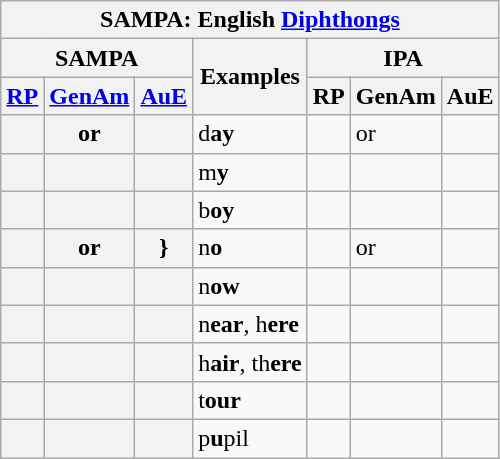<table class="wikitable">
<tr>
<th colspan="7">SAMPA: English <a href='#'>Diphthongs</a></th>
</tr>
<tr>
<th colspan="3">SAMPA</th>
<th rowspan="2">Examples</th>
<th colspan="3">IPA</th>
</tr>
<tr>
<th><a href='#'>RP</a></th>
<th><a href='#'>GenAm</a></th>
<th><a href='#'>AuE</a></th>
<th>RP</th>
<th>GenAm</th>
<th>AuE</th>
</tr>
<tr>
<th></th>
<th> or </th>
<th></th>
<td>d<strong>ay</strong></td>
<td></td>
<td> or </td>
<td></td>
</tr>
<tr>
<th></th>
<th></th>
<th></th>
<td>m<strong>y</strong></td>
<td></td>
<td></td>
<td></td>
</tr>
<tr>
<th></th>
<th></th>
<th></th>
<td>b<strong>oy</strong></td>
<td></td>
<td></td>
<td></td>
</tr>
<tr>
<th></th>
<th> or </th>
<th>}</th>
<td>n<strong>o</strong></td>
<td></td>
<td> or </td>
<td></td>
</tr>
<tr>
<th></th>
<th></th>
<th></th>
<td>n<strong>ow</strong></td>
<td></td>
<td></td>
<td></td>
</tr>
<tr>
<th></th>
<th></th>
<th></th>
<td>n<strong>ear</strong>, h<strong>ere</strong></td>
<td></td>
<td></td>
<td></td>
</tr>
<tr>
<th></th>
<th></th>
<th></th>
<td>h<strong>air</strong>, th<strong>ere</strong></td>
<td></td>
<td></td>
<td></td>
</tr>
<tr>
<th></th>
<th></th>
<th></th>
<td>t<strong>our</strong></td>
<td></td>
<td></td>
<td></td>
</tr>
<tr>
<th></th>
<th></th>
<th></th>
<td>p<strong>u</strong>pil</td>
<td></td>
<td></td>
<td></td>
</tr>
</table>
